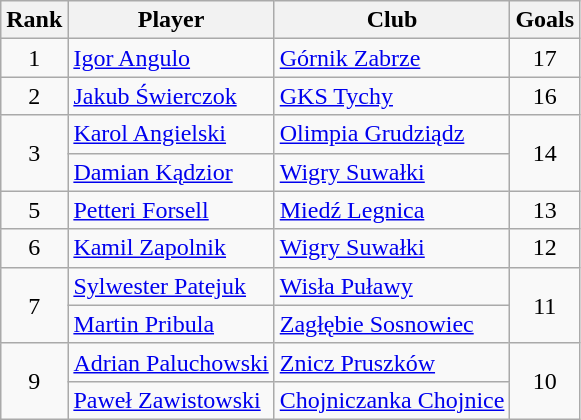<table class="wikitable" style="text-align:center">
<tr>
<th>Rank</th>
<th>Player</th>
<th>Club</th>
<th>Goals</th>
</tr>
<tr>
<td rowspan="1">1</td>
<td align="left"> <a href='#'>Igor Angulo</a></td>
<td align="left"><a href='#'>Górnik Zabrze</a></td>
<td rowspan="1">17</td>
</tr>
<tr>
<td rowspan="1">2</td>
<td align="left"> <a href='#'>Jakub Świerczok</a></td>
<td align="left"><a href='#'>GKS Tychy</a></td>
<td rowspan="1">16</td>
</tr>
<tr>
<td rowspan="2">3</td>
<td align="left"> <a href='#'>Karol Angielski</a></td>
<td align="left"><a href='#'>Olimpia Grudziądz</a></td>
<td rowspan="2">14</td>
</tr>
<tr>
<td align="left"> <a href='#'>Damian Kądzior</a></td>
<td align="left"><a href='#'>Wigry Suwałki</a></td>
</tr>
<tr>
<td rowspan="1">5</td>
<td align="left"> <a href='#'>Petteri Forsell</a></td>
<td align="left"><a href='#'>Miedź Legnica</a></td>
<td rowspan="1">13</td>
</tr>
<tr>
<td rowspan="1">6</td>
<td align="left"> <a href='#'>Kamil Zapolnik</a></td>
<td align="left"><a href='#'>Wigry Suwałki</a></td>
<td rowspan="1">12</td>
</tr>
<tr>
<td rowspan="2">7</td>
<td align="left"> <a href='#'>Sylwester Patejuk</a></td>
<td align="left"><a href='#'>Wisła Puławy</a></td>
<td rowspan="2">11</td>
</tr>
<tr>
<td align="left"> <a href='#'>Martin Pribula</a></td>
<td align="left"><a href='#'>Zagłębie Sosnowiec</a></td>
</tr>
<tr>
<td rowspan="2">9</td>
<td align="left"> <a href='#'>Adrian Paluchowski</a></td>
<td align="left"><a href='#'>Znicz Pruszków</a></td>
<td rowspan="2">10</td>
</tr>
<tr>
<td align="left"> <a href='#'>Paweł Zawistowski</a></td>
<td align="left"><a href='#'>Chojniczanka Chojnice</a></td>
</tr>
</table>
